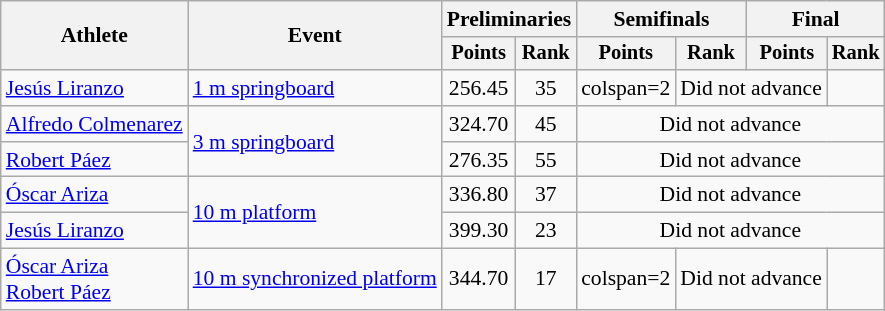<table class=wikitable style="font-size:90%;">
<tr>
<th rowspan="2">Athlete</th>
<th rowspan="2">Event</th>
<th colspan="2">Preliminaries</th>
<th colspan="2">Semifinals</th>
<th colspan="2">Final</th>
</tr>
<tr style="font-size:95%">
<th>Points</th>
<th>Rank</th>
<th>Points</th>
<th>Rank</th>
<th>Points</th>
<th>Rank</th>
</tr>
<tr align=center>
<td align=left><a href='#'>Jesús Liranzo</a></td>
<td align=left><a href='#'>1 m springboard</a></td>
<td>256.45</td>
<td>35</td>
<td>colspan=2 </td>
<td colspan=2>Did not advance</td>
</tr>
<tr align=center>
<td align=left><a href='#'>Alfredo Colmenarez</a></td>
<td align=left rowspan=2><a href='#'>3 m springboard</a></td>
<td>324.70</td>
<td>45</td>
<td colspan=4>Did not advance</td>
</tr>
<tr align=center>
<td align=left><a href='#'>Robert Páez</a></td>
<td>276.35</td>
<td>55</td>
<td colspan=4>Did not advance</td>
</tr>
<tr align=center>
<td align=left><a href='#'>Óscar Ariza</a></td>
<td align=left rowspan=2><a href='#'>10 m platform</a></td>
<td>336.80</td>
<td>37</td>
<td colspan=4>Did not advance</td>
</tr>
<tr align=center>
<td align=left><a href='#'>Jesús Liranzo</a></td>
<td>399.30</td>
<td>23</td>
<td colspan=4>Did not advance</td>
</tr>
<tr align=center>
<td align=left><a href='#'>Óscar Ariza</a><br><a href='#'>Robert Páez</a></td>
<td align=left><a href='#'>10 m synchronized platform</a></td>
<td>344.70</td>
<td>17</td>
<td>colspan=2 </td>
<td colspan=2>Did not advance</td>
</tr>
</table>
